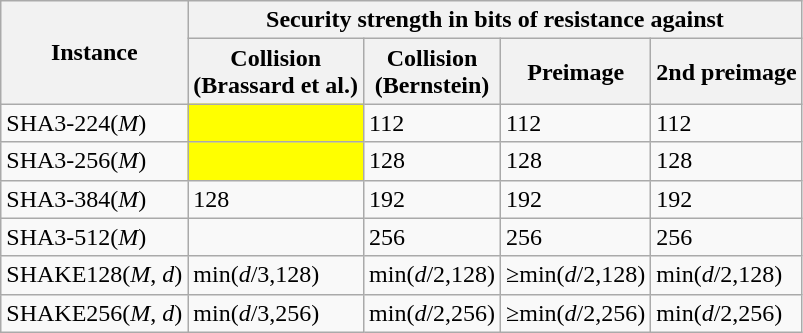<table class="wikitable">
<tr>
<th rowspan="2">Instance</th>
<th colspan="4">Security strength in bits of resistance against</th>
</tr>
<tr>
<th>Collision<br>(Brassard et al.)</th>
<th>Collision<br>(Bernstein)</th>
<th>Preimage</th>
<th>2nd preimage</th>
</tr>
<tr>
<td>SHA3-224(<em>M</em>)</td>
<td style="background: yellow;"></td>
<td>112</td>
<td>112</td>
<td>112</td>
</tr>
<tr>
<td>SHA3-256(<em>M</em>)</td>
<td style="background: yellow;"></td>
<td>128</td>
<td>128</td>
<td>128</td>
</tr>
<tr>
<td>SHA3-384(<em>M</em>)</td>
<td>128</td>
<td>192</td>
<td>192</td>
<td>192</td>
</tr>
<tr>
<td>SHA3-512(<em>M</em>)</td>
<td></td>
<td>256</td>
<td>256</td>
<td>256</td>
</tr>
<tr>
<td>SHAKE128(<em>M</em>, <em>d</em>)</td>
<td>min(<em>d</em>/3,128)</td>
<td>min(<em>d</em>/2,128)</td>
<td>≥min(<em>d</em>/2,128)</td>
<td>min(<em>d</em>/2,128)</td>
</tr>
<tr>
<td>SHAKE256(<em>M</em>, <em>d</em>)</td>
<td>min(<em>d</em>/3,256)</td>
<td>min(<em>d</em>/2,256)</td>
<td>≥min(<em>d</em>/2,256)</td>
<td>min(<em>d</em>/2,256)</td>
</tr>
</table>
